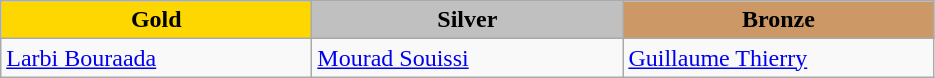<table class="wikitable" style="text-align:left">
<tr align="center">
<td width=200 bgcolor=gold><strong>Gold</strong></td>
<td width=200 bgcolor=silver><strong>Silver</strong></td>
<td width=200 bgcolor=CC9966><strong>Bronze</strong></td>
</tr>
<tr>
<td><a href='#'>Larbi Bouraada</a><br><em></em></td>
<td><a href='#'>Mourad Souissi</a><br><em></em></td>
<td><a href='#'>Guillaume Thierry</a><br><em></em></td>
</tr>
</table>
